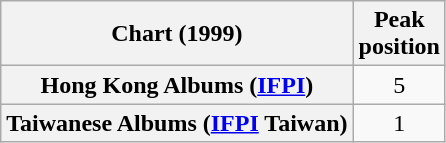<table class="wikitable plainrowheaders sortable">
<tr>
<th scope="col">Chart (1999)</th>
<th scope="col">Peak<br>position</th>
</tr>
<tr>
<th scope="row">Hong Kong Albums (<a href='#'>IFPI</a>)</th>
<td align="center">5</td>
</tr>
<tr>
<th scope="row">Taiwanese Albums (<a href='#'>IFPI</a> Taiwan)</th>
<td align="center">1</td>
</tr>
</table>
